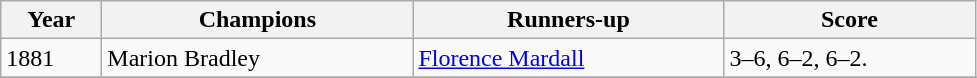<table class="wikitable">
<tr>
<th style="width:60px;">Year</th>
<th style="width:200px;">Champions</th>
<th style="width:200px;">Runners-up</th>
<th style="width:160px;">Score</th>
</tr>
<tr>
<td>1881</td>
<td> Marion Bradley</td>
<td> <a href='#'>Florence Mardall</a></td>
<td>3–6, 6–2, 6–2.</td>
</tr>
<tr>
</tr>
</table>
